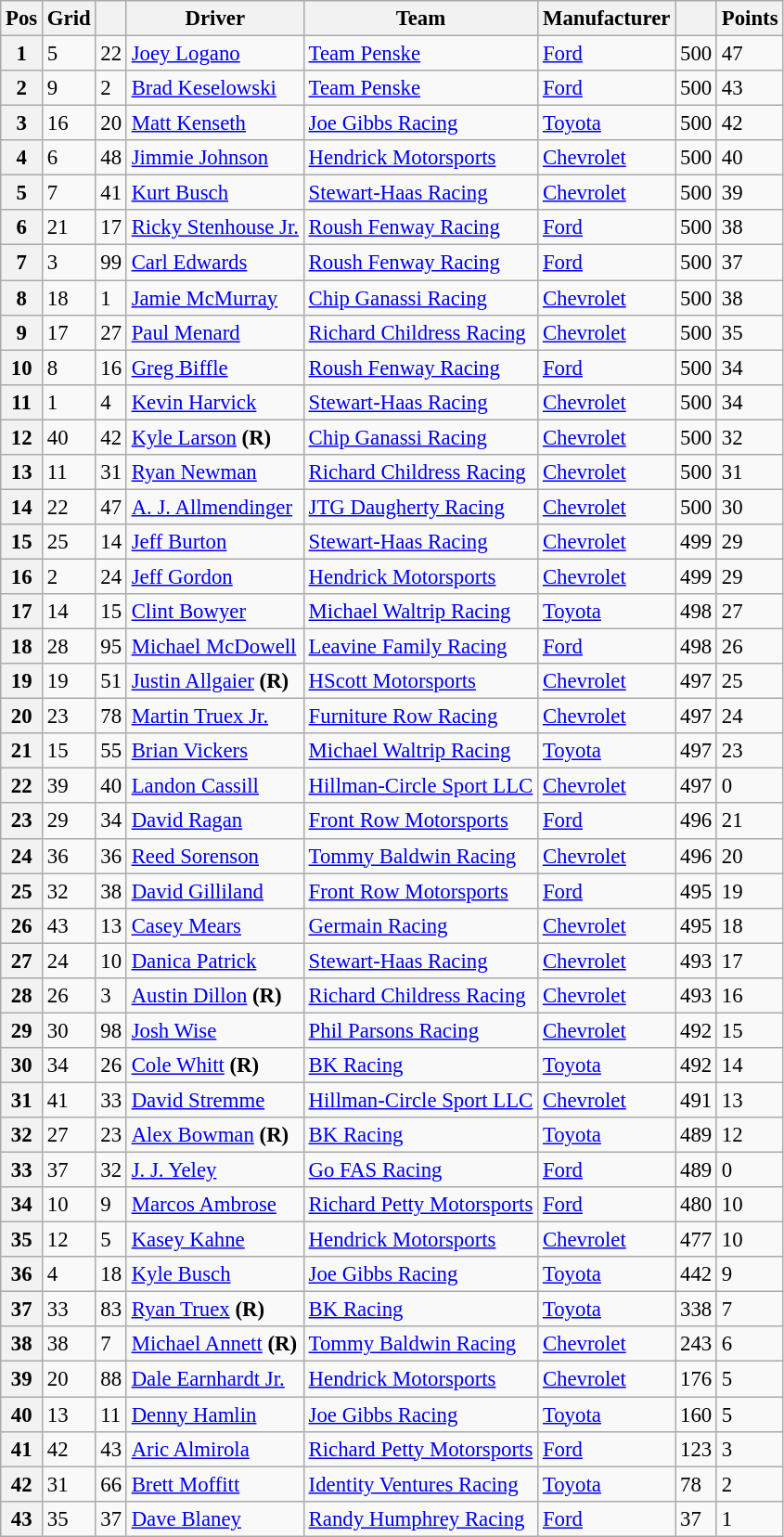<table class="wikitable" style="font-size:95%">
<tr>
<th>Pos</th>
<th>Grid</th>
<th></th>
<th>Driver</th>
<th>Team</th>
<th>Manufacturer</th>
<th></th>
<th>Points</th>
</tr>
<tr>
<th>1</th>
<td>5</td>
<td>22</td>
<td><a href='#'>Joey Logano</a></td>
<td><a href='#'>Team Penske</a></td>
<td><a href='#'>Ford</a></td>
<td>500</td>
<td>47</td>
</tr>
<tr>
<th>2</th>
<td>9</td>
<td>2</td>
<td><a href='#'>Brad Keselowski</a></td>
<td><a href='#'>Team Penske</a></td>
<td><a href='#'>Ford</a></td>
<td>500</td>
<td>43</td>
</tr>
<tr>
<th>3</th>
<td>16</td>
<td>20</td>
<td><a href='#'>Matt Kenseth</a></td>
<td><a href='#'>Joe Gibbs Racing</a></td>
<td><a href='#'>Toyota</a></td>
<td>500</td>
<td>42</td>
</tr>
<tr>
<th>4</th>
<td>6</td>
<td>48</td>
<td><a href='#'>Jimmie Johnson</a></td>
<td><a href='#'>Hendrick Motorsports</a></td>
<td><a href='#'>Chevrolet</a></td>
<td>500</td>
<td>40</td>
</tr>
<tr>
<th>5</th>
<td>7</td>
<td>41</td>
<td><a href='#'>Kurt Busch</a></td>
<td><a href='#'>Stewart-Haas Racing</a></td>
<td><a href='#'>Chevrolet</a></td>
<td>500</td>
<td>39</td>
</tr>
<tr>
<th>6</th>
<td>21</td>
<td>17</td>
<td><a href='#'>Ricky Stenhouse Jr.</a></td>
<td><a href='#'>Roush Fenway Racing</a></td>
<td><a href='#'>Ford</a></td>
<td>500</td>
<td>38</td>
</tr>
<tr>
<th>7</th>
<td>3</td>
<td>99</td>
<td><a href='#'>Carl Edwards</a></td>
<td><a href='#'>Roush Fenway Racing</a></td>
<td><a href='#'>Ford</a></td>
<td>500</td>
<td>37</td>
</tr>
<tr>
<th>8</th>
<td>18</td>
<td>1</td>
<td><a href='#'>Jamie McMurray</a></td>
<td><a href='#'>Chip Ganassi Racing</a></td>
<td><a href='#'>Chevrolet</a></td>
<td>500</td>
<td>38</td>
</tr>
<tr>
<th>9</th>
<td>17</td>
<td>27</td>
<td><a href='#'>Paul Menard</a></td>
<td><a href='#'>Richard Childress Racing</a></td>
<td><a href='#'>Chevrolet</a></td>
<td>500</td>
<td>35</td>
</tr>
<tr>
<th>10</th>
<td>8</td>
<td>16</td>
<td><a href='#'>Greg Biffle</a></td>
<td><a href='#'>Roush Fenway Racing</a></td>
<td><a href='#'>Ford</a></td>
<td>500</td>
<td>34</td>
</tr>
<tr>
<th>11</th>
<td>1</td>
<td>4</td>
<td><a href='#'>Kevin Harvick</a></td>
<td><a href='#'>Stewart-Haas Racing</a></td>
<td><a href='#'>Chevrolet</a></td>
<td>500</td>
<td>34</td>
</tr>
<tr>
<th>12</th>
<td>40</td>
<td>42</td>
<td><a href='#'>Kyle Larson</a> <strong>(R)</strong></td>
<td><a href='#'>Chip Ganassi Racing</a></td>
<td><a href='#'>Chevrolet</a></td>
<td>500</td>
<td>32</td>
</tr>
<tr>
<th>13</th>
<td>11</td>
<td>31</td>
<td><a href='#'>Ryan Newman</a></td>
<td><a href='#'>Richard Childress Racing</a></td>
<td><a href='#'>Chevrolet</a></td>
<td>500</td>
<td>31</td>
</tr>
<tr>
<th>14</th>
<td>22</td>
<td>47</td>
<td><a href='#'>A. J. Allmendinger</a></td>
<td><a href='#'>JTG Daugherty Racing</a></td>
<td><a href='#'>Chevrolet</a></td>
<td>500</td>
<td>30</td>
</tr>
<tr>
<th>15</th>
<td>25</td>
<td>14</td>
<td><a href='#'>Jeff Burton</a></td>
<td><a href='#'>Stewart-Haas Racing</a></td>
<td><a href='#'>Chevrolet</a></td>
<td>499</td>
<td>29</td>
</tr>
<tr>
<th>16</th>
<td>2</td>
<td>24</td>
<td><a href='#'>Jeff Gordon</a></td>
<td><a href='#'>Hendrick Motorsports</a></td>
<td><a href='#'>Chevrolet</a></td>
<td>499</td>
<td>29</td>
</tr>
<tr>
<th>17</th>
<td>14</td>
<td>15</td>
<td><a href='#'>Clint Bowyer</a></td>
<td><a href='#'>Michael Waltrip Racing</a></td>
<td><a href='#'>Toyota</a></td>
<td>498</td>
<td>27</td>
</tr>
<tr>
<th>18</th>
<td>28</td>
<td>95</td>
<td><a href='#'>Michael McDowell</a></td>
<td><a href='#'>Leavine Family Racing</a></td>
<td><a href='#'>Ford</a></td>
<td>498</td>
<td>26</td>
</tr>
<tr>
<th>19</th>
<td>19</td>
<td>51</td>
<td><a href='#'>Justin Allgaier</a> <strong>(R)</strong></td>
<td><a href='#'>HScott Motorsports</a></td>
<td><a href='#'>Chevrolet</a></td>
<td>497</td>
<td>25</td>
</tr>
<tr>
<th>20</th>
<td>23</td>
<td>78</td>
<td><a href='#'>Martin Truex Jr.</a></td>
<td><a href='#'>Furniture Row Racing</a></td>
<td><a href='#'>Chevrolet</a></td>
<td>497</td>
<td>24</td>
</tr>
<tr>
<th>21</th>
<td>15</td>
<td>55</td>
<td><a href='#'>Brian Vickers</a></td>
<td><a href='#'>Michael Waltrip Racing</a></td>
<td><a href='#'>Toyota</a></td>
<td>497</td>
<td>23</td>
</tr>
<tr>
<th>22</th>
<td>39</td>
<td>40</td>
<td><a href='#'>Landon Cassill</a></td>
<td><a href='#'>Hillman-Circle Sport LLC</a></td>
<td><a href='#'>Chevrolet</a></td>
<td>497</td>
<td>0</td>
</tr>
<tr>
<th>23</th>
<td>29</td>
<td>34</td>
<td><a href='#'>David Ragan</a></td>
<td><a href='#'>Front Row Motorsports</a></td>
<td><a href='#'>Ford</a></td>
<td>496</td>
<td>21</td>
</tr>
<tr>
<th>24</th>
<td>36</td>
<td>36</td>
<td><a href='#'>Reed Sorenson</a></td>
<td><a href='#'>Tommy Baldwin Racing</a></td>
<td><a href='#'>Chevrolet</a></td>
<td>496</td>
<td>20</td>
</tr>
<tr>
<th>25</th>
<td>32</td>
<td>38</td>
<td><a href='#'>David Gilliland</a></td>
<td><a href='#'>Front Row Motorsports</a></td>
<td><a href='#'>Ford</a></td>
<td>495</td>
<td>19</td>
</tr>
<tr>
<th>26</th>
<td>43</td>
<td>13</td>
<td><a href='#'>Casey Mears</a></td>
<td><a href='#'>Germain Racing</a></td>
<td><a href='#'>Chevrolet</a></td>
<td>495</td>
<td>18</td>
</tr>
<tr>
<th>27</th>
<td>24</td>
<td>10</td>
<td><a href='#'>Danica Patrick</a></td>
<td><a href='#'>Stewart-Haas Racing</a></td>
<td><a href='#'>Chevrolet</a></td>
<td>493</td>
<td>17</td>
</tr>
<tr>
<th>28</th>
<td>26</td>
<td>3</td>
<td><a href='#'>Austin Dillon</a> <strong>(R)</strong></td>
<td><a href='#'>Richard Childress Racing</a></td>
<td><a href='#'>Chevrolet</a></td>
<td>493</td>
<td>16</td>
</tr>
<tr>
<th>29</th>
<td>30</td>
<td>98</td>
<td><a href='#'>Josh Wise</a></td>
<td><a href='#'>Phil Parsons Racing</a></td>
<td><a href='#'>Chevrolet</a></td>
<td>492</td>
<td>15</td>
</tr>
<tr>
<th>30</th>
<td>34</td>
<td>26</td>
<td><a href='#'>Cole Whitt</a> <strong>(R)</strong></td>
<td><a href='#'>BK Racing</a></td>
<td><a href='#'>Toyota</a></td>
<td>492</td>
<td>14</td>
</tr>
<tr>
<th>31</th>
<td>41</td>
<td>33</td>
<td><a href='#'>David Stremme</a></td>
<td><a href='#'>Hillman-Circle Sport LLC</a></td>
<td><a href='#'>Chevrolet</a></td>
<td>491</td>
<td>13</td>
</tr>
<tr>
<th>32</th>
<td>27</td>
<td>23</td>
<td><a href='#'>Alex Bowman</a> <strong>(R)</strong></td>
<td><a href='#'>BK Racing</a></td>
<td><a href='#'>Toyota</a></td>
<td>489</td>
<td>12</td>
</tr>
<tr>
<th>33</th>
<td>37</td>
<td>32</td>
<td><a href='#'>J. J. Yeley</a></td>
<td><a href='#'>Go FAS Racing</a></td>
<td><a href='#'>Ford</a></td>
<td>489</td>
<td>0</td>
</tr>
<tr>
<th>34</th>
<td>10</td>
<td>9</td>
<td><a href='#'>Marcos Ambrose</a></td>
<td><a href='#'>Richard Petty Motorsports</a></td>
<td><a href='#'>Ford</a></td>
<td>480</td>
<td>10</td>
</tr>
<tr>
<th>35</th>
<td>12</td>
<td>5</td>
<td><a href='#'>Kasey Kahne</a></td>
<td><a href='#'>Hendrick Motorsports</a></td>
<td><a href='#'>Chevrolet</a></td>
<td>477</td>
<td>10</td>
</tr>
<tr>
<th>36</th>
<td>4</td>
<td>18</td>
<td><a href='#'>Kyle Busch</a></td>
<td><a href='#'>Joe Gibbs Racing</a></td>
<td><a href='#'>Toyota</a></td>
<td>442</td>
<td>9</td>
</tr>
<tr>
<th>37</th>
<td>33</td>
<td>83</td>
<td><a href='#'>Ryan Truex</a> <strong>(R)</strong></td>
<td><a href='#'>BK Racing</a></td>
<td><a href='#'>Toyota</a></td>
<td>338</td>
<td>7</td>
</tr>
<tr>
<th>38</th>
<td>38</td>
<td>7</td>
<td><a href='#'>Michael Annett</a> <strong>(R)</strong></td>
<td><a href='#'>Tommy Baldwin Racing</a></td>
<td><a href='#'>Chevrolet</a></td>
<td>243</td>
<td>6</td>
</tr>
<tr>
<th>39</th>
<td>20</td>
<td>88</td>
<td><a href='#'>Dale Earnhardt Jr.</a></td>
<td><a href='#'>Hendrick Motorsports</a></td>
<td><a href='#'>Chevrolet</a></td>
<td>176</td>
<td>5</td>
</tr>
<tr>
<th>40</th>
<td>13</td>
<td>11</td>
<td><a href='#'>Denny Hamlin</a></td>
<td><a href='#'>Joe Gibbs Racing</a></td>
<td><a href='#'>Toyota</a></td>
<td>160</td>
<td>5</td>
</tr>
<tr>
<th>41</th>
<td>42</td>
<td>43</td>
<td><a href='#'>Aric Almirola</a></td>
<td><a href='#'>Richard Petty Motorsports</a></td>
<td><a href='#'>Ford</a></td>
<td>123</td>
<td>3</td>
</tr>
<tr>
<th>42</th>
<td>31</td>
<td>66</td>
<td><a href='#'>Brett Moffitt</a></td>
<td><a href='#'>Identity Ventures Racing</a></td>
<td><a href='#'>Toyota</a></td>
<td>78</td>
<td>2</td>
</tr>
<tr>
<th>43</th>
<td>35</td>
<td>37</td>
<td><a href='#'>Dave Blaney</a></td>
<td><a href='#'>Randy Humphrey Racing</a></td>
<td><a href='#'>Ford</a></td>
<td>37</td>
<td>1</td>
</tr>
</table>
